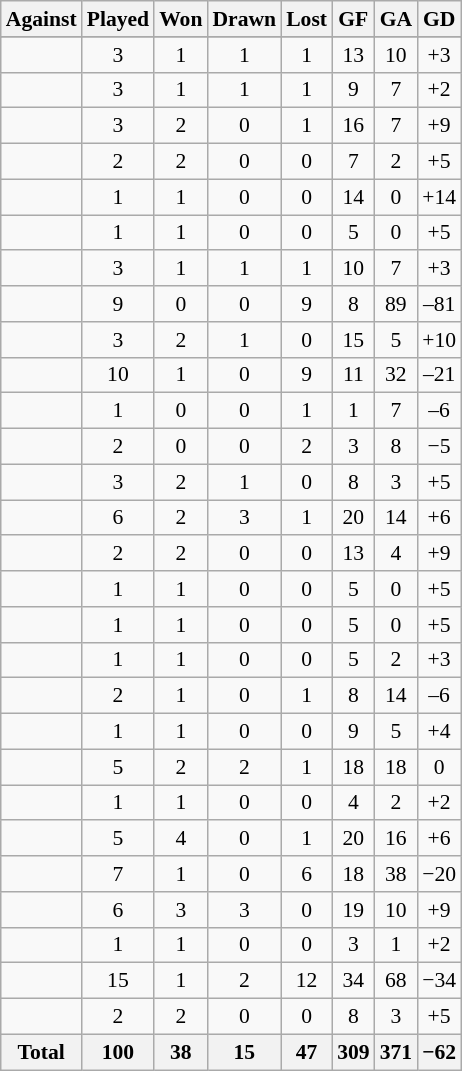<table class="wikitable sortable" style="font-size:90%; text-align: center;">
<tr>
<th>Against</th>
<th>Played</th>
<th>Won</th>
<th>Drawn</th>
<th>Lost</th>
<th>GF</th>
<th>GA</th>
<th>GD</th>
</tr>
<tr bgcolor="#d0ffd0" align="center">
</tr>
<tr>
<td align="left"></td>
<td>3</td>
<td>1</td>
<td>1</td>
<td>1</td>
<td>13</td>
<td>10</td>
<td>+3</td>
</tr>
<tr>
<td align="left"></td>
<td>3</td>
<td>1</td>
<td>1</td>
<td>1</td>
<td>9</td>
<td>7</td>
<td>+2</td>
</tr>
<tr>
<td align="left"></td>
<td>3</td>
<td>2</td>
<td>0</td>
<td>1</td>
<td>16</td>
<td>7</td>
<td>+9</td>
</tr>
<tr>
<td align="left"></td>
<td>2</td>
<td>2</td>
<td>0</td>
<td>0</td>
<td>7</td>
<td>2</td>
<td>+5</td>
</tr>
<tr>
<td align="left"></td>
<td>1</td>
<td>1</td>
<td>0</td>
<td>0</td>
<td>14</td>
<td>0</td>
<td>+14</td>
</tr>
<tr>
<td align="left"></td>
<td>1</td>
<td>1</td>
<td>0</td>
<td>0</td>
<td>5</td>
<td>0</td>
<td>+5</td>
</tr>
<tr>
<td align="left"></td>
<td>3</td>
<td>1</td>
<td>1</td>
<td>1</td>
<td>10</td>
<td>7</td>
<td>+3</td>
</tr>
<tr>
<td align="left"></td>
<td>9</td>
<td>0</td>
<td>0</td>
<td>9</td>
<td>8</td>
<td>89</td>
<td>–81</td>
</tr>
<tr>
<td align="left"></td>
<td>3</td>
<td>2</td>
<td>1</td>
<td>0</td>
<td>15</td>
<td>5</td>
<td>+10</td>
</tr>
<tr>
<td align="left"></td>
<td>10</td>
<td>1</td>
<td>0</td>
<td>9</td>
<td>11</td>
<td>32</td>
<td>–21</td>
</tr>
<tr>
<td align="left"></td>
<td>1</td>
<td>0</td>
<td>0</td>
<td>1</td>
<td>1</td>
<td>7</td>
<td>–6</td>
</tr>
<tr>
<td align="left"></td>
<td>2</td>
<td>0</td>
<td>0</td>
<td>2</td>
<td>3</td>
<td>8</td>
<td>−5</td>
</tr>
<tr>
<td align="left"></td>
<td>3</td>
<td>2</td>
<td>1</td>
<td>0</td>
<td>8</td>
<td>3</td>
<td>+5</td>
</tr>
<tr>
<td align="left"></td>
<td>6</td>
<td>2</td>
<td>3</td>
<td>1</td>
<td>20</td>
<td>14</td>
<td>+6</td>
</tr>
<tr>
<td align="left"></td>
<td>2</td>
<td>2</td>
<td>0</td>
<td>0</td>
<td>13</td>
<td>4</td>
<td>+9</td>
</tr>
<tr>
<td align="left"></td>
<td>1</td>
<td>1</td>
<td>0</td>
<td>0</td>
<td>5</td>
<td>0</td>
<td>+5</td>
</tr>
<tr>
<td align="left"></td>
<td>1</td>
<td>1</td>
<td>0</td>
<td>0</td>
<td>5</td>
<td>0</td>
<td>+5</td>
</tr>
<tr>
<td align="left"></td>
<td>1</td>
<td>1</td>
<td>0</td>
<td>0</td>
<td>5</td>
<td>2</td>
<td>+3</td>
</tr>
<tr>
<td align="left"></td>
<td>2</td>
<td>1</td>
<td>0</td>
<td>1</td>
<td>8</td>
<td>14</td>
<td>–6</td>
</tr>
<tr>
<td align="left"></td>
<td>1</td>
<td>1</td>
<td>0</td>
<td>0</td>
<td>9</td>
<td>5</td>
<td>+4</td>
</tr>
<tr>
<td align="left"></td>
<td>5</td>
<td>2</td>
<td>2</td>
<td>1</td>
<td>18</td>
<td>18</td>
<td>0</td>
</tr>
<tr>
<td align="left"></td>
<td>1</td>
<td>1</td>
<td>0</td>
<td>0</td>
<td>4</td>
<td>2</td>
<td>+2</td>
</tr>
<tr>
<td align="left"></td>
<td>5</td>
<td>4</td>
<td>0</td>
<td>1</td>
<td>20</td>
<td>16</td>
<td>+6</td>
</tr>
<tr>
<td align="left"></td>
<td>7</td>
<td>1</td>
<td>0</td>
<td>6</td>
<td>18</td>
<td>38</td>
<td>−20</td>
</tr>
<tr>
<td align="left"></td>
<td>6</td>
<td>3</td>
<td>3</td>
<td>0</td>
<td>19</td>
<td>10</td>
<td>+9</td>
</tr>
<tr>
<td align="left"></td>
<td>1</td>
<td>1</td>
<td>0</td>
<td>0</td>
<td>3</td>
<td>1</td>
<td>+2</td>
</tr>
<tr>
<td align="left"></td>
<td>15</td>
<td>1</td>
<td>2</td>
<td>12</td>
<td>34</td>
<td>68</td>
<td>−34</td>
</tr>
<tr>
<td align="left"></td>
<td>2</td>
<td>2</td>
<td>0</td>
<td>0</td>
<td>8</td>
<td>3</td>
<td>+5</td>
</tr>
<tr>
<th>Total</th>
<th>100</th>
<th>38</th>
<th>15</th>
<th>47</th>
<th>309</th>
<th>371</th>
<th>−62</th>
</tr>
</table>
